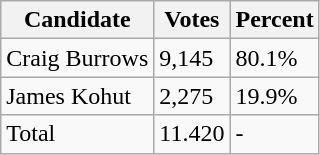<table class="wikitable">
<tr>
<th>Candidate</th>
<th>Votes</th>
<th>Percent</th>
</tr>
<tr>
<td>Craig Burrows</td>
<td>9,145</td>
<td>80.1%</td>
</tr>
<tr>
<td>James Kohut</td>
<td>2,275</td>
<td>19.9%</td>
</tr>
<tr>
<td>Total</td>
<td>11.420</td>
<td>-</td>
</tr>
</table>
